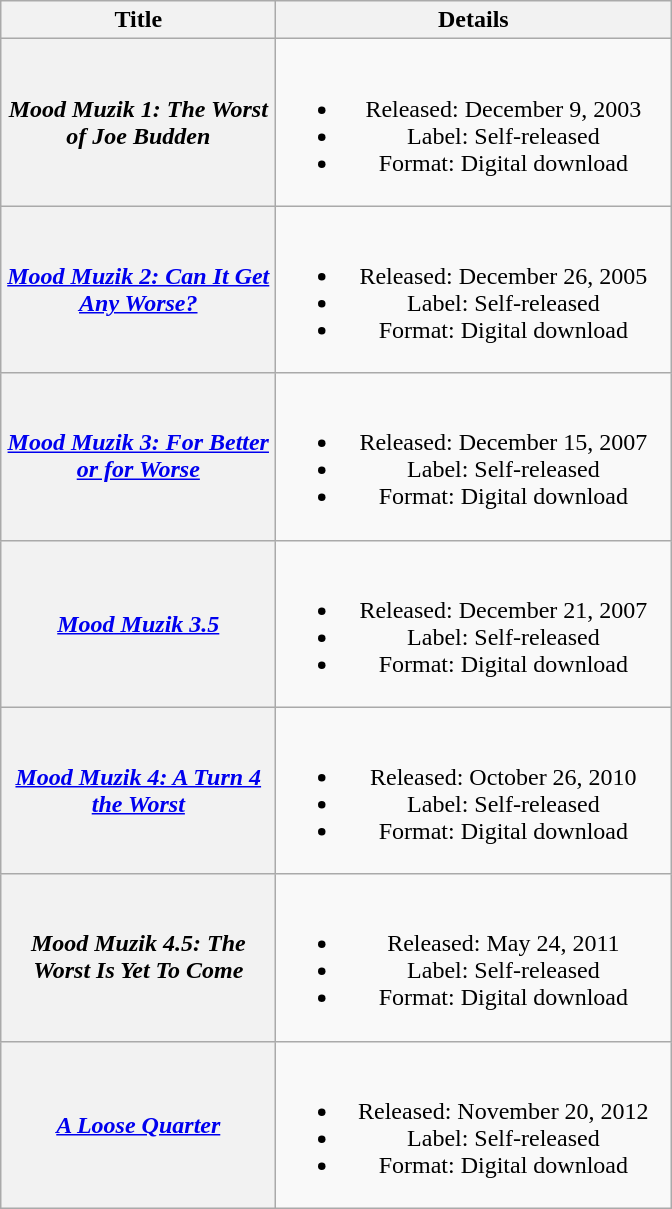<table class="wikitable plainrowheaders" style="text-align:center;">
<tr>
<th scope="col" style="width:11em;">Title</th>
<th scope="col" style="width:16em;">Details</th>
</tr>
<tr>
<th scope="row"><em>Mood Muzik 1: The Worst of Joe Budden</em></th>
<td><br><ul><li>Released: December 9, 2003</li><li>Label: Self-released</li><li>Format: Digital download</li></ul></td>
</tr>
<tr>
<th scope="row"><em><a href='#'>Mood Muzik 2: Can It Get Any Worse?</a></em></th>
<td><br><ul><li>Released: December 26, 2005</li><li>Label: Self-released</li><li>Format: Digital download</li></ul></td>
</tr>
<tr>
<th scope="row"><em><a href='#'>Mood Muzik 3: For Better or for Worse</a></em></th>
<td><br><ul><li>Released: December 15, 2007</li><li>Label: Self-released</li><li>Format: Digital download</li></ul></td>
</tr>
<tr>
<th scope="row"><em><a href='#'>Mood Muzik 3.5</a></em></th>
<td><br><ul><li>Released: December 21, 2007</li><li>Label: Self-released</li><li>Format: Digital download</li></ul></td>
</tr>
<tr>
<th scope="row"><em><a href='#'>Mood Muzik 4: A Turn 4 the Worst</a></em></th>
<td><br><ul><li>Released: October 26, 2010</li><li>Label: Self-released</li><li>Format: Digital download</li></ul></td>
</tr>
<tr>
<th scope="row"><em>Mood Muzik 4.5: The Worst Is Yet To Come</em></th>
<td><br><ul><li>Released: May 24, 2011</li><li>Label: Self-released</li><li>Format: Digital download</li></ul></td>
</tr>
<tr>
<th scope="row"><em><a href='#'>A Loose Quarter</a></em></th>
<td><br><ul><li>Released: November 20, 2012</li><li>Label: Self-released</li><li>Format: Digital download</li></ul></td>
</tr>
</table>
